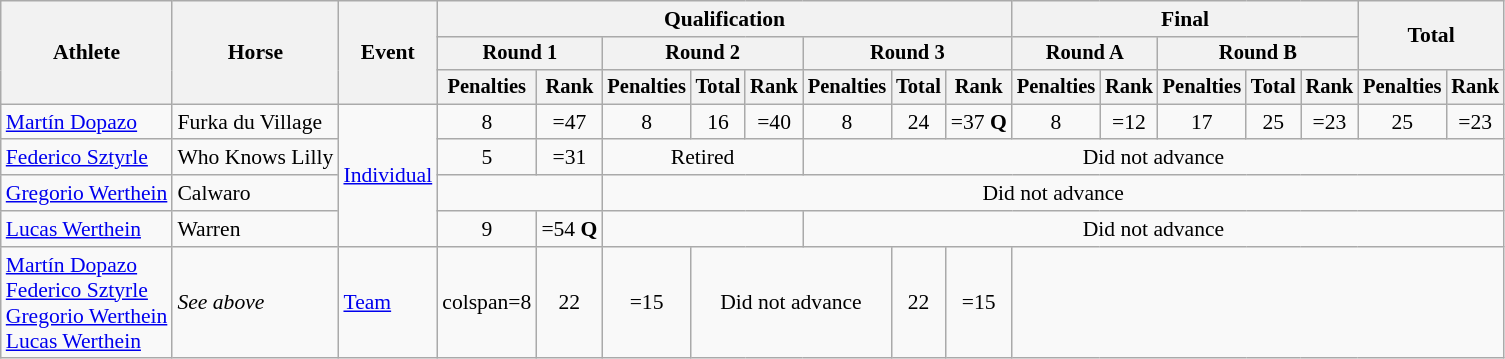<table class="wikitable" style="font-size:90%">
<tr>
<th rowspan="3">Athlete</th>
<th rowspan="3">Horse</th>
<th rowspan="3">Event</th>
<th colspan="8">Qualification</th>
<th colspan="5">Final</th>
<th rowspan=2 colspan="2">Total</th>
</tr>
<tr style="font-size:95%">
<th colspan="2">Round 1</th>
<th colspan="3">Round 2</th>
<th colspan="3">Round 3</th>
<th colspan="2">Round A</th>
<th colspan="3">Round B</th>
</tr>
<tr style="font-size:95%">
<th>Penalties</th>
<th>Rank</th>
<th>Penalties</th>
<th>Total</th>
<th>Rank</th>
<th>Penalties</th>
<th>Total</th>
<th>Rank</th>
<th>Penalties</th>
<th>Rank</th>
<th>Penalties</th>
<th>Total</th>
<th>Rank</th>
<th>Penalties</th>
<th>Rank</th>
</tr>
<tr align=center>
<td align=left><a href='#'>Martín Dopazo</a></td>
<td align=left>Furka du Village</td>
<td align=left rowspan=4><a href='#'>Individual</a></td>
<td>8</td>
<td>=47</td>
<td>8</td>
<td>16</td>
<td>=40</td>
<td>8</td>
<td>24</td>
<td>=37 <strong>Q</strong></td>
<td>8</td>
<td>=12</td>
<td>17</td>
<td>25</td>
<td>=23</td>
<td>25</td>
<td>=23</td>
</tr>
<tr align=center>
<td align=left><a href='#'>Federico Sztyrle</a></td>
<td align=left>Who Knows Lilly</td>
<td>5</td>
<td>=31</td>
<td colspan=3>Retired</td>
<td colspan=10>Did not advance</td>
</tr>
<tr align=center>
<td align=left><a href='#'>Gregorio Werthein</a></td>
<td align=left>Calwaro</td>
<td colspan=2></td>
<td colspan=13>Did not advance</td>
</tr>
<tr align=center>
<td align=left><a href='#'>Lucas Werthein</a></td>
<td align=left>Warren</td>
<td>9</td>
<td>=54 <strong>Q</strong></td>
<td colspan=3></td>
<td colspan=10>Did not advance</td>
</tr>
<tr align=center>
<td align=left><a href='#'>Martín Dopazo</a><br><a href='#'>Federico Sztyrle</a><br><a href='#'>Gregorio Werthein</a><br><a href='#'>Lucas Werthein</a></td>
<td align=left><em>See above</em></td>
<td align=left><a href='#'>Team</a></td>
<td>colspan=8 </td>
<td>22</td>
<td>=15</td>
<td colspan=3>Did not advance</td>
<td>22</td>
<td>=15</td>
</tr>
</table>
